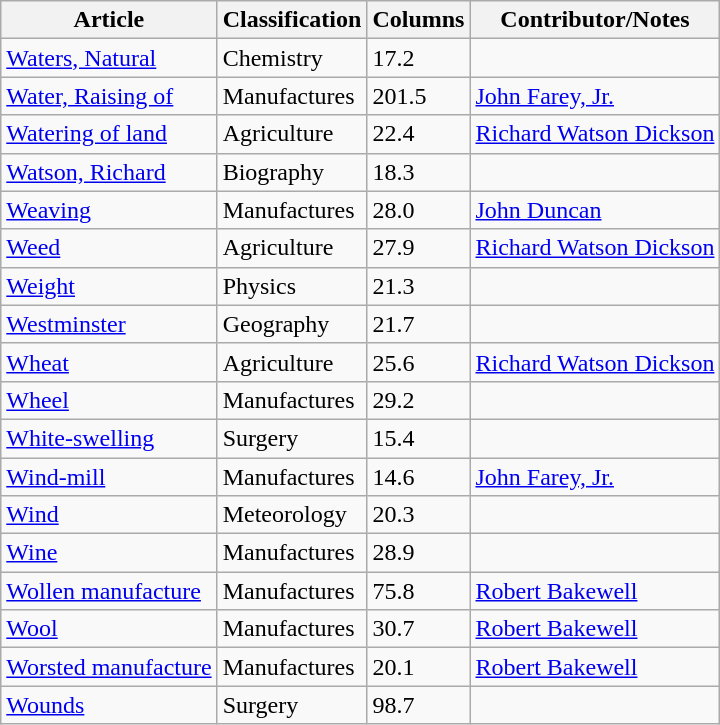<table class="wikitable">
<tr>
<th>Article</th>
<th>Classification</th>
<th>Columns</th>
<th>Contributor/Notes</th>
</tr>
<tr>
<td><a href='#'>Waters, Natural</a></td>
<td>Chemistry</td>
<td>17.2</td>
<td></td>
</tr>
<tr>
<td><a href='#'>Water, Raising of</a></td>
<td>Manufactures</td>
<td>201.5</td>
<td><a href='#'>John Farey, Jr.</a></td>
</tr>
<tr>
<td><a href='#'>Watering of land</a></td>
<td>Agriculture</td>
<td>22.4</td>
<td><a href='#'>Richard Watson Dickson</a></td>
</tr>
<tr>
<td><a href='#'>Watson, Richard</a></td>
<td>Biography</td>
<td>18.3</td>
<td></td>
</tr>
<tr>
<td><a href='#'>Weaving</a></td>
<td>Manufactures</td>
<td>28.0</td>
<td><a href='#'>John Duncan</a></td>
</tr>
<tr>
<td><a href='#'>Weed</a></td>
<td>Agriculture</td>
<td>27.9</td>
<td><a href='#'>Richard Watson Dickson</a></td>
</tr>
<tr>
<td><a href='#'>Weight</a></td>
<td>Physics</td>
<td>21.3</td>
<td></td>
</tr>
<tr>
<td><a href='#'>Westminster</a></td>
<td>Geography</td>
<td>21.7</td>
<td></td>
</tr>
<tr>
<td><a href='#'>Wheat</a></td>
<td>Agriculture</td>
<td>25.6</td>
<td><a href='#'>Richard Watson Dickson</a></td>
</tr>
<tr>
<td><a href='#'>Wheel</a></td>
<td>Manufactures</td>
<td>29.2</td>
<td></td>
</tr>
<tr>
<td><a href='#'>White-swelling</a></td>
<td>Surgery</td>
<td>15.4</td>
<td></td>
</tr>
<tr>
<td><a href='#'>Wind-mill</a></td>
<td>Manufactures</td>
<td>14.6</td>
<td><a href='#'>John Farey, Jr.</a></td>
</tr>
<tr>
<td><a href='#'>Wind</a></td>
<td>Meteorology</td>
<td>20.3</td>
<td></td>
</tr>
<tr>
<td><a href='#'>Wine</a></td>
<td>Manufactures</td>
<td>28.9</td>
<td></td>
</tr>
<tr>
<td><a href='#'>Wollen manufacture</a></td>
<td>Manufactures</td>
<td>75.8</td>
<td><a href='#'>Robert Bakewell</a></td>
</tr>
<tr>
<td><a href='#'>Wool</a></td>
<td>Manufactures</td>
<td>30.7</td>
<td><a href='#'>Robert Bakewell</a></td>
</tr>
<tr>
<td><a href='#'>Worsted manufacture</a></td>
<td>Manufactures</td>
<td>20.1</td>
<td><a href='#'>Robert Bakewell</a></td>
</tr>
<tr>
<td><a href='#'>Wounds</a></td>
<td>Surgery</td>
<td>98.7</td>
<td></td>
</tr>
</table>
